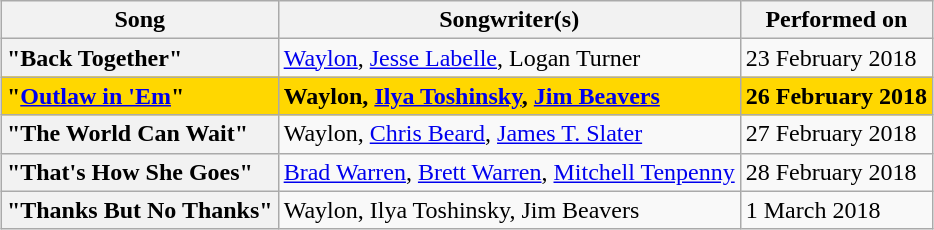<table class="sortable wikitable plainrowheaders" style="margin: 1em auto 1em auto">
<tr>
<th>Song</th>
<th>Songwriter(s)</th>
<th>Performed on</th>
</tr>
<tr>
<th scope="row" style="text-align:left">"Back Together"</th>
<td><a href='#'>Waylon</a>, <a href='#'>Jesse Labelle</a>, Logan Turner</td>
<td>23 February 2018</td>
</tr>
<tr style="font-weight:bold; background:gold">
<th scope="row" style="text-align:left; font-weight:bold; background:gold;">"<a href='#'>Outlaw in 'Em</a>"</th>
<td>Waylon, <a href='#'>Ilya Toshinsky</a>, <a href='#'>Jim Beavers</a></td>
<td>26 February 2018</td>
</tr>
<tr>
<th scope="row" style="text-align:left">"The World Can Wait"</th>
<td>Waylon, <a href='#'>Chris Beard</a>, <a href='#'>James T. Slater</a></td>
<td>27 February 2018</td>
</tr>
<tr>
<th scope="row" style="text-align:left">"That's How She Goes"</th>
<td><a href='#'>Brad Warren</a>, <a href='#'>Brett Warren</a>, <a href='#'>Mitchell Tenpenny</a></td>
<td>28 February 2018</td>
</tr>
<tr>
<th scope="row" style="text-align:left">"Thanks But No Thanks"</th>
<td>Waylon, Ilya Toshinsky, Jim Beavers</td>
<td>1 March 2018</td>
</tr>
</table>
